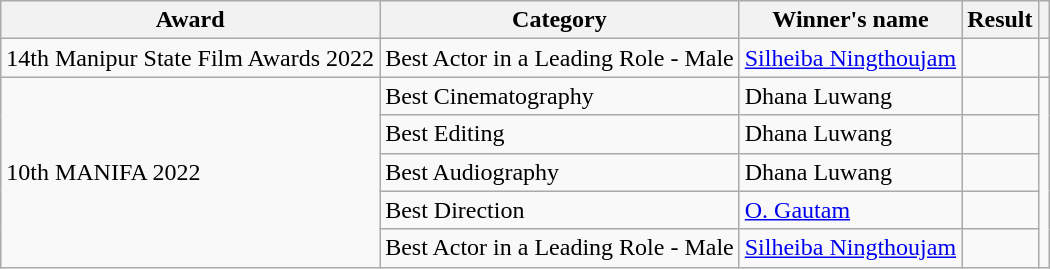<table class="wikitable sortable">
<tr>
<th>Award</th>
<th>Category</th>
<th>Winner's name</th>
<th>Result</th>
<th></th>
</tr>
<tr>
<td>14th Manipur State Film Awards 2022</td>
<td>Best Actor in a Leading Role - Male</td>
<td><a href='#'>Silheiba Ningthoujam</a></td>
<td></td>
<td></td>
</tr>
<tr>
<td rowspan="5">10th MANIFA 2022</td>
<td>Best Cinematography</td>
<td>Dhana Luwang</td>
<td></td>
<td rowspan="5"></td>
</tr>
<tr>
<td>Best Editing</td>
<td>Dhana Luwang</td>
<td></td>
</tr>
<tr>
<td>Best Audiography</td>
<td>Dhana Luwang</td>
<td></td>
</tr>
<tr>
<td>Best Direction</td>
<td><a href='#'>O. Gautam</a></td>
<td></td>
</tr>
<tr>
<td>Best Actor in a Leading Role - Male</td>
<td><a href='#'>Silheiba Ningthoujam</a></td>
<td></td>
</tr>
</table>
